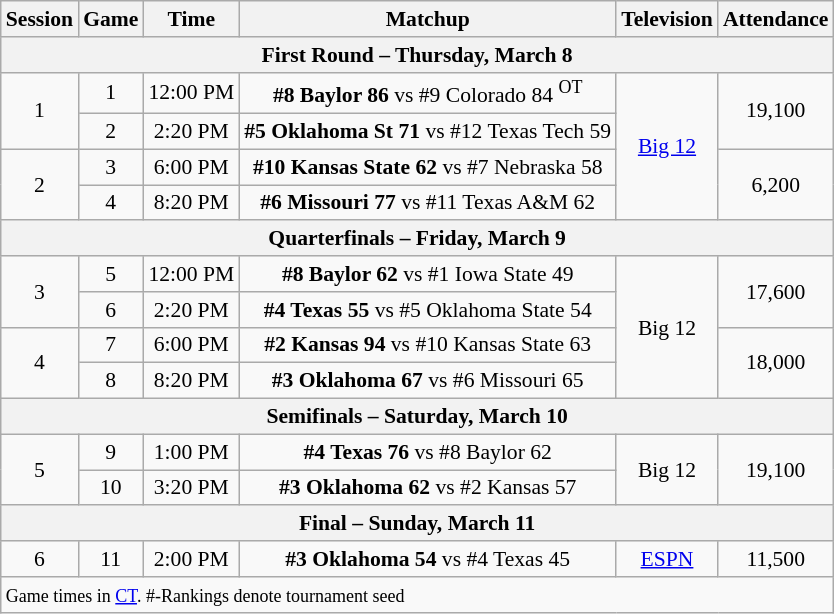<table class="wikitable" style="white-space:nowrap; font-size:90%;text-align:center">
<tr>
<th>Session</th>
<th>Game</th>
<th>Time</th>
<th>Matchup</th>
<th>Television</th>
<th>Attendance</th>
</tr>
<tr>
<th colspan=6>First Round – Thursday, March 8</th>
</tr>
<tr>
<td rowspan=2>1</td>
<td>1</td>
<td>12:00 PM</td>
<td><strong>#8 Baylor 86</strong> vs #9 Colorado 84 <sup>OT</sup></td>
<td rowspan=4><a href='#'>Big 12</a></td>
<td rowspan=2>19,100</td>
</tr>
<tr>
<td>2</td>
<td>2:20 PM</td>
<td><strong>#5 Oklahoma St 71</strong> vs #12 Texas Tech 59</td>
</tr>
<tr>
<td rowspan=2>2</td>
<td>3</td>
<td>6:00 PM</td>
<td><strong>#10 Kansas State 62</strong> vs #7 Nebraska 58</td>
<td rowspan=2>6,200</td>
</tr>
<tr>
<td>4</td>
<td>8:20 PM</td>
<td><strong>#6 Missouri 77</strong> vs #11 Texas A&M 62</td>
</tr>
<tr>
<th colspan=6>Quarterfinals – Friday, March 9</th>
</tr>
<tr>
<td rowspan=2>3</td>
<td>5</td>
<td>12:00 PM</td>
<td><strong>#8 Baylor 62</strong> vs #1 Iowa State 49</td>
<td rowspan=4>Big 12</td>
<td rowspan=2>17,600</td>
</tr>
<tr>
<td>6</td>
<td>2:20 PM</td>
<td><strong>#4 Texas 55</strong> vs #5 Oklahoma State 54</td>
</tr>
<tr>
<td rowspan=2>4</td>
<td>7</td>
<td>6:00 PM</td>
<td><strong>#2 Kansas 94</strong> vs #10 Kansas State 63</td>
<td rowspan=2>18,000</td>
</tr>
<tr>
<td>8</td>
<td>8:20 PM</td>
<td><strong>#3 Oklahoma 67</strong> vs #6 Missouri 65</td>
</tr>
<tr>
<th colspan=6>Semifinals – Saturday, March 10</th>
</tr>
<tr>
<td rowspan=2>5</td>
<td>9</td>
<td>1:00 PM</td>
<td><strong>#4 Texas 76</strong> vs #8 Baylor 62</td>
<td rowspan=2>Big 12</td>
<td rowspan=2>19,100</td>
</tr>
<tr>
<td>10</td>
<td>3:20 PM</td>
<td><strong>#3 Oklahoma 62</strong> vs #2 Kansas 57</td>
</tr>
<tr>
<th colspan=6>Final – Sunday, March 11</th>
</tr>
<tr>
<td>6</td>
<td>11</td>
<td>2:00 PM</td>
<td><strong>#3 Oklahoma 54</strong> vs #4 Texas 45</td>
<td><a href='#'>ESPN</a></td>
<td>11,500</td>
</tr>
<tr align=left>
<td colspan=6><small>Game times in <a href='#'>CT</a>. #-Rankings denote tournament seed</small></td>
</tr>
</table>
